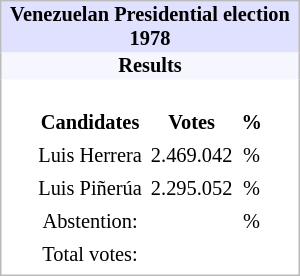<table cellpadding="1" border="0" style="float: right; margin: 0em 0em 1em 1em; width: 200px; border: 1px #bbbbbb solid; border-collapse: collapse; font-size: 85%;">
<tr align="center" bgcolor="#E0E0FF">
<td colspan="2" align="center"><strong>Venezuelan Presidential election 1978</strong></td>
</tr>
<tr align="center" bgcolor="#F6F6FF">
<td><strong>Results</strong></td>
</tr>
<tr align="center">
<td><br><table style="float:center; clear:center; text-align: center; font-size:100%; margin:1px;" cellpadding="3" cellspacing=0>
<tr>
<th>Candidates</th>
<th>Votes</th>
<th>%</th>
</tr>
<tr>
<td>Luis Herrera</td>
<td>2.469.042</td>
<td>%</td>
</tr>
<tr>
<td>Luis Piñerúa</td>
<td>2.295.052</td>
<td>%</td>
</tr>
<tr>
<td>Abstention:</td>
<td></td>
<td>%</td>
</tr>
<tr>
<td>Total votes:</td>
<td></td>
<td></td>
</tr>
</table>
</td>
</tr>
</table>
